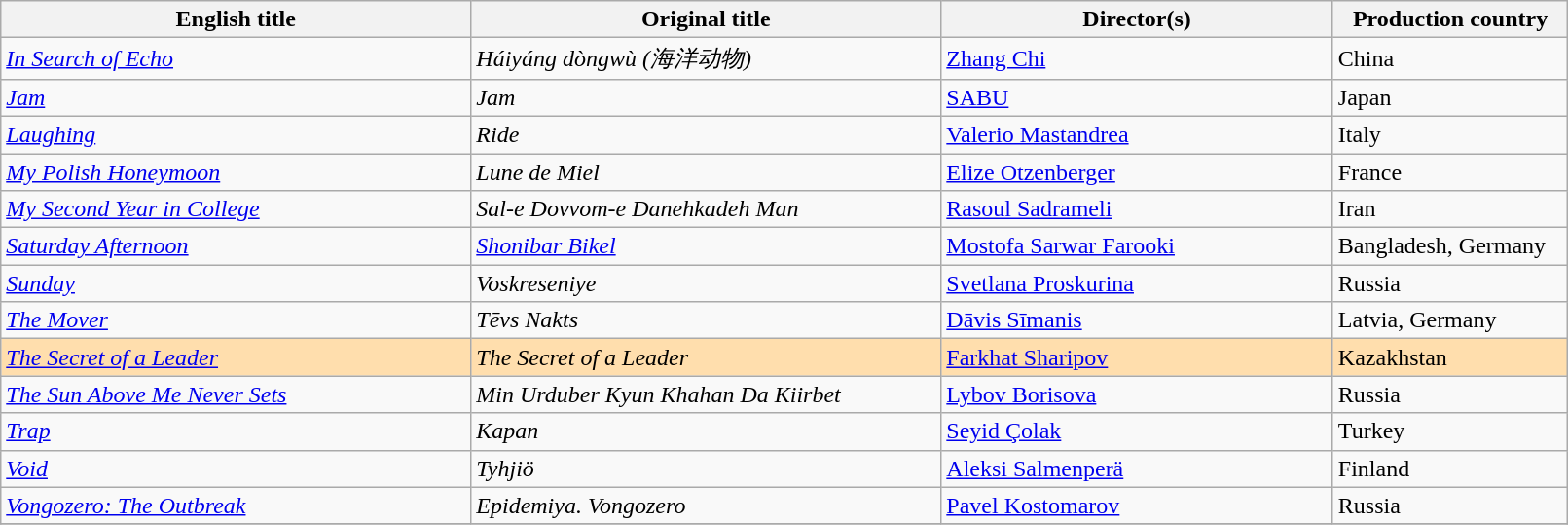<table class="sortable wikitable" width="85%" cellpadding="5">
<tr>
<th width="30%">English title</th>
<th width="30%">Original title</th>
<th width="25%">Director(s)</th>
<th width="15%">Production country</th>
</tr>
<tr>
<td><em><a href='#'>In Search of Echo</a></em></td>
<td><em>Háiyáng dòngwù (海洋动物)</em></td>
<td><a href='#'>Zhang Chi</a></td>
<td>China</td>
</tr>
<tr>
<td><em><a href='#'>Jam</a></em></td>
<td><em>Jam</em></td>
<td><a href='#'>SABU</a></td>
<td>Japan</td>
</tr>
<tr>
<td><em><a href='#'>Laughing</a></em></td>
<td><em>Ride</em></td>
<td><a href='#'>Valerio Mastandrea</a></td>
<td>Italy</td>
</tr>
<tr>
<td><em><a href='#'>My Polish Honeymoon</a></em></td>
<td><em>Lune de Miel</em></td>
<td><a href='#'>Elize Otzenberger</a></td>
<td>France</td>
</tr>
<tr>
<td><em><a href='#'>My Second Year in College</a></em></td>
<td><em>Sal-e Dovvom-e Danehkadeh Man</em></td>
<td><a href='#'>Rasoul Sadrameli</a></td>
<td>Iran</td>
</tr>
<tr>
<td><em><a href='#'>Saturday Afternoon</a></em></td>
<td><em><a href='#'>Shonibar Bikel</a></em></td>
<td><a href='#'>Mostofa Sarwar Farooki</a></td>
<td>Bangladesh, Germany</td>
</tr>
<tr>
<td><em><a href='#'>Sunday</a></em></td>
<td><em>Voskreseniye</em></td>
<td><a href='#'>Svetlana Proskurina</a></td>
<td>Russia</td>
</tr>
<tr>
<td><em><a href='#'>The Mover</a></em></td>
<td><em>Tēvs Nakts</em></td>
<td><a href='#'>Dāvis Sīmanis</a></td>
<td>Latvia, Germany</td>
</tr>
<tr style="background:#FFDEAD;">
<td><em><a href='#'>The Secret of a Leader</a></em></td>
<td><em>The Secret of a Leader</em></td>
<td><a href='#'>Farkhat Sharipov</a></td>
<td>Kazakhstan</td>
</tr>
<tr>
<td><em><a href='#'>The Sun Above Me Never Sets</a></em></td>
<td><em>Min Urduber Kyun Khahan Da Kiirbet</em></td>
<td><a href='#'>Lybov Borisova</a></td>
<td>Russia</td>
</tr>
<tr>
<td><em><a href='#'>Trap</a></em></td>
<td><em>Kapan</em></td>
<td><a href='#'>Seyid Çolak</a></td>
<td>Turkey</td>
</tr>
<tr>
<td><em><a href='#'>Void</a></em></td>
<td><em>Tyhjiö</em></td>
<td><a href='#'>Aleksi Salmenperä</a></td>
<td>Finland</td>
</tr>
<tr>
<td><em><a href='#'>Vongozero: The Outbreak</a></em></td>
<td><em>Epidemiya. Vongozero</em></td>
<td><a href='#'>Pavel Kostomarov</a></td>
<td>Russia</td>
</tr>
<tr>
</tr>
</table>
